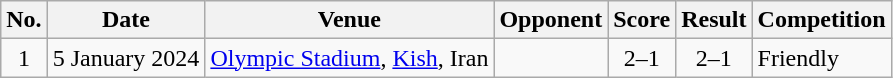<table class="wikitable sortable">
<tr>
<th scope="col">No.</th>
<th scope="col">Date</th>
<th scope="col">Venue</th>
<th scope="col">Opponent</th>
<th scope="col">Score</th>
<th scope="col">Result</th>
<th scope="col">Competition</th>
</tr>
<tr>
<td align="center">1</td>
<td>5 January 2024</td>
<td><a href='#'>Olympic Stadium</a>, <a href='#'>Kish</a>, Iran</td>
<td></td>
<td align=center>2–1</td>
<td style="text-align:center">2–1</td>
<td>Friendly</td>
</tr>
</table>
